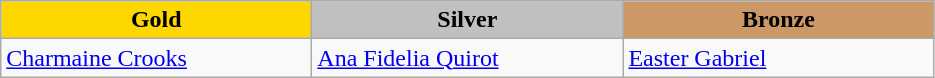<table class="wikitable" style="text-align:left">
<tr align="center">
<td width=200 bgcolor=gold><strong>Gold</strong></td>
<td width=200 bgcolor=silver><strong>Silver</strong></td>
<td width=200 bgcolor=CC9966><strong>Bronze</strong></td>
</tr>
<tr>
<td><a href='#'>Charmaine Crooks</a><br><em></em></td>
<td><a href='#'>Ana Fidelia Quirot</a><br><em></em></td>
<td><a href='#'>Easter Gabriel</a><br><em></em></td>
</tr>
</table>
